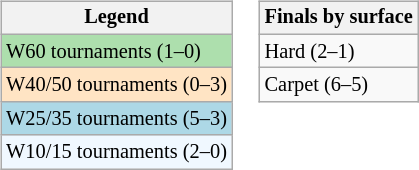<table>
<tr valign=top>
<td><br><table class=wikitable style="font-size:85%">
<tr>
<th>Legend</th>
</tr>
<tr style="background:#addfad;">
<td>W60 tournaments (1–0)</td>
</tr>
<tr style="background:#ffe4c4;">
<td>W40/50 tournaments (0–3)</td>
</tr>
<tr style="background:lightblue;">
<td>W25/35 tournaments (5–3)</td>
</tr>
<tr style="background:#f0f8ff;">
<td>W10/15 tournaments (2–0)</td>
</tr>
</table>
</td>
<td><br><table class=wikitable style="font-size:85%">
<tr>
<th>Finals by surface</th>
</tr>
<tr>
<td>Hard (2–1)</td>
</tr>
<tr>
<td>Carpet (6–5)</td>
</tr>
</table>
</td>
</tr>
</table>
